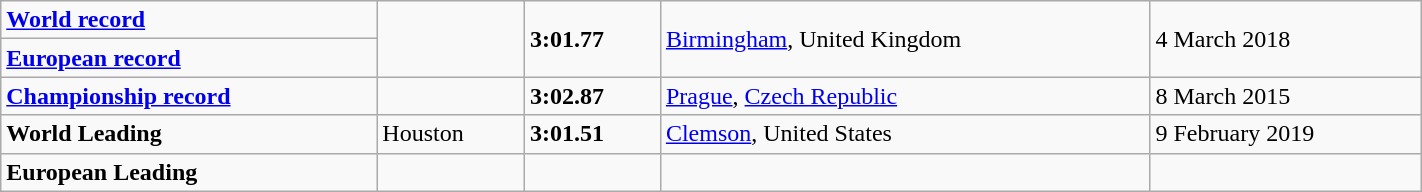<table class="wikitable" width=75%>
<tr>
<td><strong><a href='#'>World record</a></strong></td>
<td rowspan=2></td>
<td rowspan=2><strong>3:01.77</strong></td>
<td rowspan=2><a href='#'>Birmingham</a>, United Kingdom</td>
<td rowspan=2>4 March 2018</td>
</tr>
<tr>
<td><strong><a href='#'>European record</a></strong></td>
</tr>
<tr>
<td><strong><a href='#'>Championship record</a></strong></td>
<td></td>
<td><strong>3:02.87</strong></td>
<td><a href='#'>Prague</a>, <a href='#'>Czech Republic</a></td>
<td>8 March 2015</td>
</tr>
<tr>
<td><strong>World Leading</strong></td>
<td> Houston</td>
<td><strong>3:01.51</strong></td>
<td><a href='#'>Clemson</a>, United States</td>
<td>9 February 2019</td>
</tr>
<tr>
<td><strong>European Leading</strong></td>
<td></td>
<td></td>
<td></td>
<td></td>
</tr>
</table>
